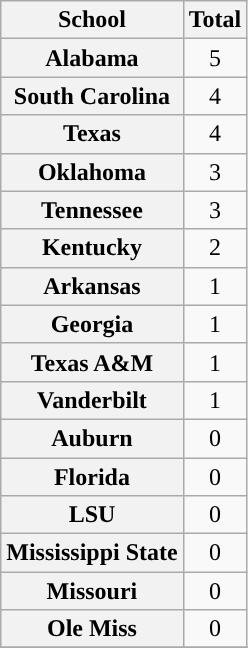<table class=wikitable style="text-align:center">
<tr>
<th>School</th>
<th>Total</th>
</tr>
<tr>
<th>Alabama</th>
<td>5</td>
</tr>
<tr>
<th>South Carolina</th>
<td>4</td>
</tr>
<tr>
<th>Texas</th>
<td>4</td>
</tr>
<tr>
<th>Oklahoma</th>
<td>3</td>
</tr>
<tr>
<th>Tennessee</th>
<td>3</td>
</tr>
<tr>
<th>Kentucky</th>
<td>2</td>
</tr>
<tr>
<th>Arkansas</th>
<td>1</td>
</tr>
<tr>
<th>Georgia</th>
<td>1</td>
</tr>
<tr>
<th>Texas A&M</th>
<td>1</td>
</tr>
<tr>
<th>Vanderbilt</th>
<td>1</td>
</tr>
<tr>
<th>Auburn</th>
<td>0</td>
</tr>
<tr>
<th>Florida</th>
<td>0</td>
</tr>
<tr>
<th>LSU</th>
<td>0</td>
</tr>
<tr>
<th>Mississippi State</th>
<td>0</td>
</tr>
<tr>
<th>Missouri</th>
<td>0</td>
</tr>
<tr>
<th>Ole Miss</th>
<td>0</td>
</tr>
<tr>
</tr>
</table>
